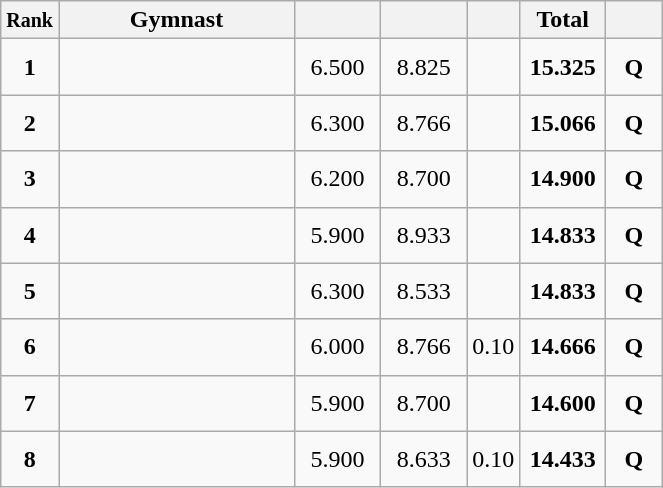<table class="wikitable sortable" style="text-align:center;">
<tr>
<th scope="col" style="width:15px;"><small>Rank</small></th>
<th scope="col" style="width:150px;">Gymnast</th>
<th scope="col" style="width:50px;"><small></small></th>
<th scope="col" style="width:50px;"><small></small></th>
<th scope="col" style="width:20px;"><small></small></th>
<th scope="col" style="width:50px;">Total</th>
<th scope="col" style="width:30px;"><small></small></th>
</tr>
<tr>
<td scope="row" style="text-align:center"><strong>1</strong></td>
<td style="height:30px; text-align:left;"></td>
<td>6.500</td>
<td>8.825</td>
<td></td>
<td><strong>15.325</strong></td>
<td><strong>Q</strong></td>
</tr>
<tr>
<td scope="row" style="text-align:center"><strong>2</strong></td>
<td style="height:30px; text-align:left;"></td>
<td>6.300</td>
<td>8.766</td>
<td></td>
<td><strong>15.066</strong></td>
<td><strong>Q</strong></td>
</tr>
<tr>
<td scope="row" style="text-align:center"><strong>3</strong></td>
<td style="height:30px; text-align:left;"></td>
<td>6.200</td>
<td>8.700</td>
<td></td>
<td><strong>14.900</strong></td>
<td><strong>Q</strong></td>
</tr>
<tr>
<td scope="row" style="text-align:center"><strong>4</strong></td>
<td style="height:30px; text-align:left;"></td>
<td>5.900</td>
<td>8.933</td>
<td></td>
<td><strong>14.833</strong></td>
<td><strong>Q</strong></td>
</tr>
<tr>
<td scope="row" style="text-align:center"><strong>5</strong></td>
<td style="height:30px; text-align:left;"></td>
<td>6.300</td>
<td>8.533</td>
<td></td>
<td><strong>14.833</strong></td>
<td><strong>Q</strong></td>
</tr>
<tr>
<td scope="row" style="text-align:center"><strong>6</strong></td>
<td style="height:30px; text-align:left;"></td>
<td>6.000</td>
<td>8.766</td>
<td>0.10</td>
<td><strong>14.666</strong></td>
<td><strong>Q</strong></td>
</tr>
<tr>
<td scope="row" style="text-align:center"><strong>7</strong></td>
<td style="height:30px; text-align:left;"></td>
<td>5.900</td>
<td>8.700</td>
<td></td>
<td><strong>14.600</strong></td>
<td><strong>Q</strong></td>
</tr>
<tr>
<td scope="row" style="text-align:center"><strong>8</strong></td>
<td style="height:30px; text-align:left;"></td>
<td>5.900</td>
<td>8.633</td>
<td>0.10</td>
<td><strong>14.433</strong></td>
<td><strong>Q</strong></td>
</tr>
</table>
